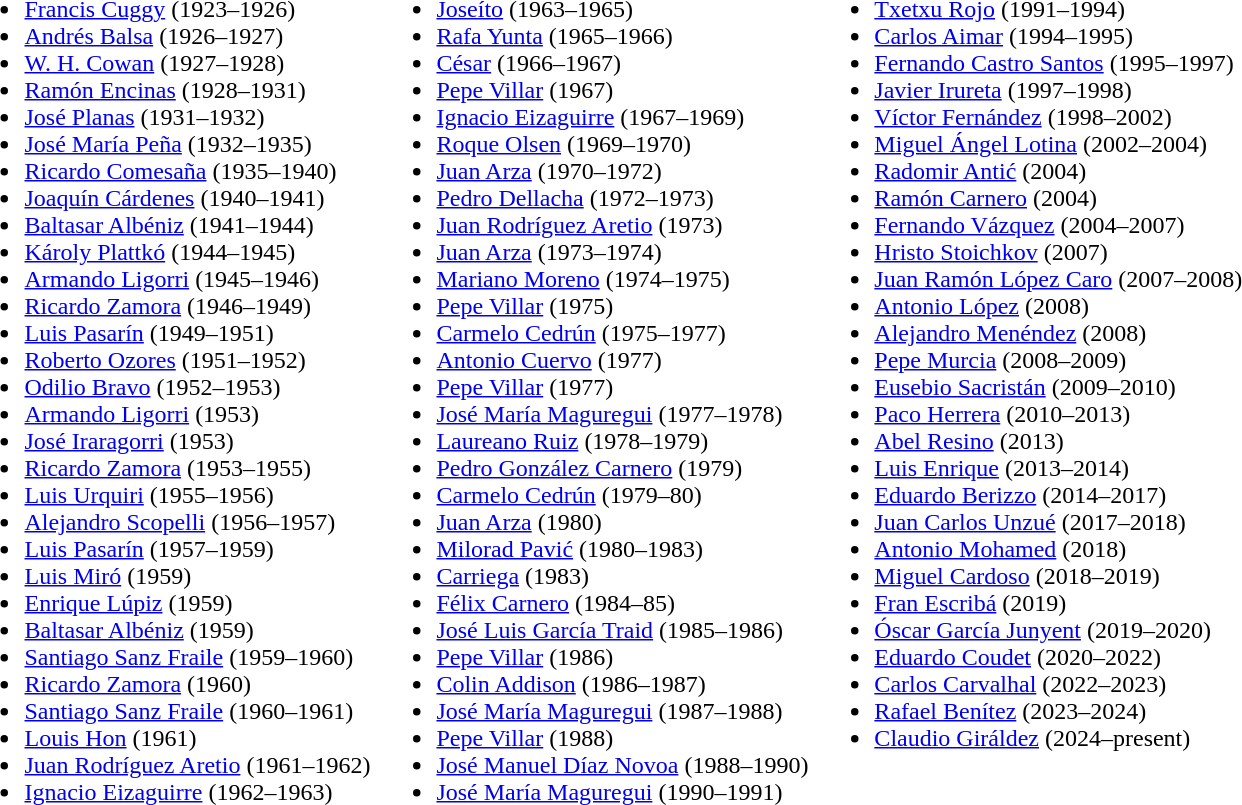<table>
<tr style="vertical-align: top;">
<td><br><ul><li> <a href='#'>Francis Cuggy</a> (1923–1926)</li><li> <a href='#'>Andrés Balsa</a> (1926–1927)</li><li> <a href='#'>W. H. Cowan</a> (1927–1928)</li><li> <a href='#'>Ramón Encinas</a> (1928–1931)</li><li> <a href='#'>José Planas</a> (1931–1932)</li><li> <a href='#'>José María Peña</a> (1932–1935)</li><li> <a href='#'>Ricardo Comesaña</a> (1935–1940)</li><li> <a href='#'>Joaquín Cárdenes</a> (1940–1941)</li><li> <a href='#'>Baltasar Albéniz</a> (1941–1944)</li><li> <a href='#'>Károly Plattkó</a> (1944–1945)</li><li> <a href='#'>Armando Ligorri</a> (1945–1946)</li><li> <a href='#'>Ricardo Zamora</a> (1946–1949)</li><li> <a href='#'>Luis Pasarín</a> (1949–1951)</li><li> <a href='#'>Roberto Ozores</a> (1951–1952)</li><li> <a href='#'>Odilio Bravo</a> (1952–1953)</li><li> <a href='#'>Armando Ligorri</a> (1953)</li><li> <a href='#'>José Iraragorri</a> (1953)</li><li> <a href='#'>Ricardo Zamora</a> (1953–1955)</li><li> <a href='#'>Luis Urquiri</a> (1955–1956)</li><li> <a href='#'>Alejandro Scopelli</a> (1956–1957)</li><li> <a href='#'>Luis Pasarín</a> (1957–1959)</li><li> <a href='#'>Luis Miró</a> (1959)</li><li> <a href='#'>Enrique Lúpiz</a> (1959)</li><li> <a href='#'>Baltasar Albéniz</a> (1959)</li><li> <a href='#'>Santiago Sanz Fraile</a> (1959–1960)</li><li> <a href='#'>Ricardo Zamora</a> (1960)</li><li> <a href='#'>Santiago Sanz Fraile</a> (1960–1961)</li><li> <a href='#'>Louis Hon</a> (1961)</li><li> <a href='#'>Juan Rodríguez Aretio</a> (1961–1962)</li><li> <a href='#'>Ignacio Eizaguirre</a> (1962–1963)</li></ul></td>
<td><br><ul><li> <a href='#'>Joseíto</a> (1963–1965)</li><li> <a href='#'>Rafa Yunta</a> (1965–1966)</li><li> <a href='#'>César</a> (1966–1967)</li><li> <a href='#'>Pepe Villar</a> (1967)</li><li> <a href='#'>Ignacio Eizaguirre</a> (1967–1969)</li><li> <a href='#'>Roque Olsen</a> (1969–1970)</li><li> <a href='#'>Juan Arza</a> (1970–1972)</li><li> <a href='#'>Pedro Dellacha</a> (1972–1973)</li><li> <a href='#'>Juan Rodríguez Aretio</a> (1973)</li><li> <a href='#'>Juan Arza</a> (1973–1974)</li><li> <a href='#'>Mariano Moreno</a> (1974–1975)</li><li> <a href='#'>Pepe Villar</a> (1975)</li><li> <a href='#'>Carmelo Cedrún</a> (1975–1977)</li><li> <a href='#'>Antonio Cuervo</a> (1977)</li><li> <a href='#'>Pepe Villar</a> (1977)</li><li> <a href='#'>José María Maguregui</a> (1977–1978)</li><li> <a href='#'>Laureano Ruiz</a> (1978–1979)</li><li> <a href='#'>Pedro González Carnero</a> (1979)</li><li> <a href='#'>Carmelo Cedrún</a> (1979–80)</li><li> <a href='#'>Juan Arza</a> (1980)</li><li> <a href='#'>Milorad Pavić</a> (1980–1983)</li><li> <a href='#'>Carriega</a> (1983)</li><li> <a href='#'>Félix Carnero</a> (1984–85)</li><li> <a href='#'>José Luis García Traid</a> (1985–1986)</li><li> <a href='#'>Pepe Villar</a> (1986)</li><li> <a href='#'>Colin Addison</a> (1986–1987)</li><li> <a href='#'>José María Maguregui</a> (1987–1988)</li><li> <a href='#'>Pepe Villar</a> (1988)</li><li> <a href='#'>José Manuel Díaz Novoa</a> (1988–1990)</li><li> <a href='#'>José María Maguregui</a> (1990–1991)</li></ul></td>
<td><br><ul><li> <a href='#'>Txetxu Rojo</a> (1991–1994)</li><li> <a href='#'>Carlos Aimar</a> (1994–1995)</li><li> <a href='#'>Fernando Castro Santos</a> (1995–1997)</li><li> <a href='#'>Javier Irureta</a> (1997–1998)</li><li> <a href='#'>Víctor Fernández</a> (1998–2002)</li><li> <a href='#'>Miguel Ángel Lotina</a> (2002–2004)</li><li> <a href='#'>Radomir Antić</a> (2004)</li><li> <a href='#'>Ramón Carnero</a> (2004)</li><li> <a href='#'>Fernando Vázquez</a> (2004–2007)</li><li> <a href='#'>Hristo Stoichkov</a> (2007)</li><li> <a href='#'>Juan Ramón López Caro</a> (2007–2008)</li><li> <a href='#'>Antonio López</a> (2008)</li><li> <a href='#'>Alejandro Menéndez</a> (2008)</li><li> <a href='#'>Pepe Murcia</a> (2008–2009)</li><li> <a href='#'>Eusebio Sacristán</a> (2009–2010)</li><li> <a href='#'>Paco Herrera</a> (2010–2013)</li><li> <a href='#'>Abel Resino</a> (2013)</li><li> <a href='#'>Luis Enrique</a> (2013–2014)</li><li> <a href='#'>Eduardo Berizzo</a> (2014–2017)</li><li> <a href='#'>Juan Carlos Unzué</a> (2017–2018)</li><li> <a href='#'>Antonio Mohamed</a> (2018)</li><li> <a href='#'>Miguel Cardoso</a> (2018–2019)</li><li> <a href='#'>Fran Escribá</a> (2019)</li><li> <a href='#'>Óscar García Junyent</a> (2019–2020)</li><li> <a href='#'>Eduardo Coudet</a> (2020–2022)</li><li> <a href='#'>Carlos Carvalhal</a> (2022–2023)</li><li> <a href='#'>Rafael Benítez</a> (2023–2024)</li><li> <a href='#'>Claudio Giráldez</a> (2024–present)</li></ul></td>
</tr>
</table>
